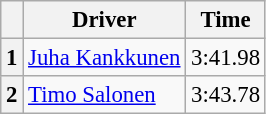<table class="wikitable" style="font-size:95%">
<tr>
<th></th>
<th>Driver</th>
<th>Time</th>
</tr>
<tr>
<th>1</th>
<td> <a href='#'>Juha Kankkunen</a></td>
<td>3:41.98</td>
</tr>
<tr>
<th>2</th>
<td> <a href='#'>Timo Salonen</a></td>
<td>3:43.78</td>
</tr>
</table>
